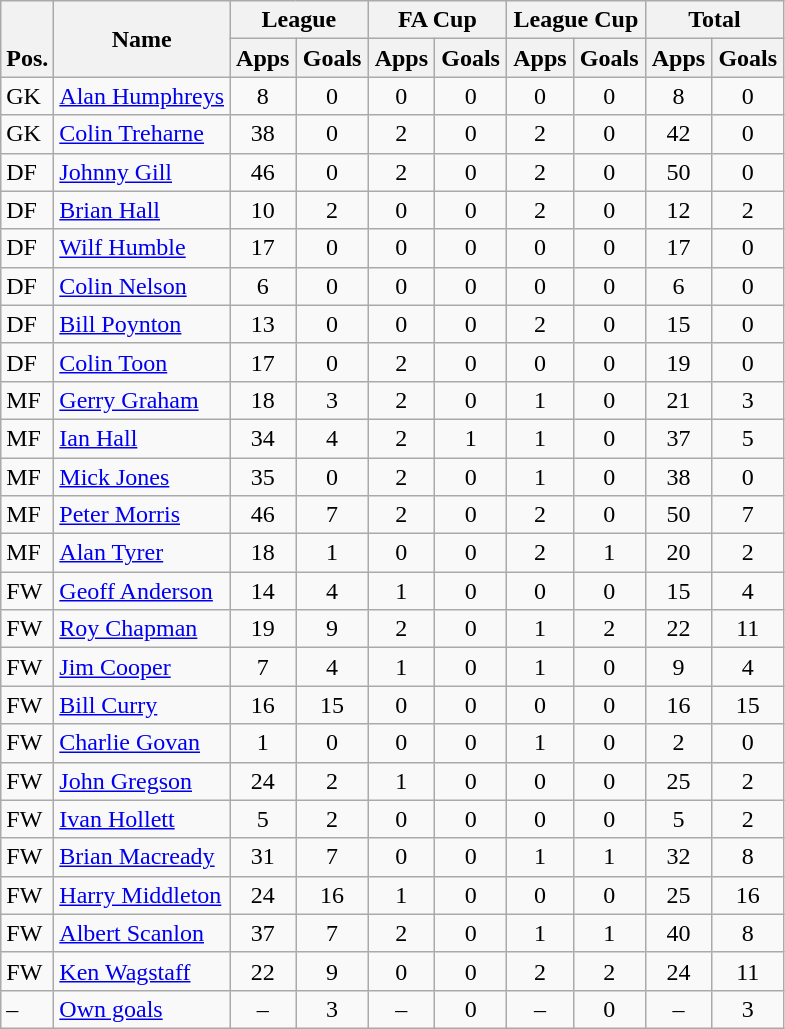<table class="wikitable" style="text-align:center">
<tr>
<th rowspan="2" valign="bottom">Pos.</th>
<th rowspan="2">Name</th>
<th colspan="2" width="85">League</th>
<th colspan="2" width="85">FA Cup</th>
<th colspan="2" width="85">League Cup</th>
<th colspan="2" width="85">Total</th>
</tr>
<tr>
<th>Apps</th>
<th>Goals</th>
<th>Apps</th>
<th>Goals</th>
<th>Apps</th>
<th>Goals</th>
<th>Apps</th>
<th>Goals</th>
</tr>
<tr>
<td align="left">GK</td>
<td align="left"> <a href='#'>Alan Humphreys</a></td>
<td>8</td>
<td>0</td>
<td>0</td>
<td>0</td>
<td>0</td>
<td>0</td>
<td>8</td>
<td>0</td>
</tr>
<tr>
<td align="left">GK</td>
<td align="left"> <a href='#'>Colin Treharne</a></td>
<td>38</td>
<td>0</td>
<td>2</td>
<td>0</td>
<td>2</td>
<td>0</td>
<td>42</td>
<td>0</td>
</tr>
<tr>
<td align="left">DF</td>
<td align="left"> <a href='#'>Johnny Gill</a></td>
<td>46</td>
<td>0</td>
<td>2</td>
<td>0</td>
<td>2</td>
<td>0</td>
<td>50</td>
<td>0</td>
</tr>
<tr>
<td align="left">DF</td>
<td align="left"> <a href='#'>Brian Hall</a></td>
<td>10</td>
<td>2</td>
<td>0</td>
<td>0</td>
<td>2</td>
<td>0</td>
<td>12</td>
<td>2</td>
</tr>
<tr>
<td align="left">DF</td>
<td align="left"> <a href='#'>Wilf Humble</a></td>
<td>17</td>
<td>0</td>
<td>0</td>
<td>0</td>
<td>0</td>
<td>0</td>
<td>17</td>
<td>0</td>
</tr>
<tr>
<td align="left">DF</td>
<td align="left"> <a href='#'>Colin Nelson</a></td>
<td>6</td>
<td>0</td>
<td>0</td>
<td>0</td>
<td>0</td>
<td>0</td>
<td>6</td>
<td>0</td>
</tr>
<tr>
<td align="left">DF</td>
<td align="left"> <a href='#'>Bill Poynton</a></td>
<td>13</td>
<td>0</td>
<td>0</td>
<td>0</td>
<td>2</td>
<td>0</td>
<td>15</td>
<td>0</td>
</tr>
<tr>
<td align="left">DF</td>
<td align="left"> <a href='#'>Colin Toon</a></td>
<td>17</td>
<td>0</td>
<td>2</td>
<td>0</td>
<td>0</td>
<td>0</td>
<td>19</td>
<td>0</td>
</tr>
<tr>
<td align="left">MF</td>
<td align="left"> <a href='#'>Gerry Graham</a></td>
<td>18</td>
<td>3</td>
<td>2</td>
<td>0</td>
<td>1</td>
<td>0</td>
<td>21</td>
<td>3</td>
</tr>
<tr>
<td align="left">MF</td>
<td align="left"> <a href='#'>Ian Hall</a></td>
<td>34</td>
<td>4</td>
<td>2</td>
<td>1</td>
<td>1</td>
<td>0</td>
<td>37</td>
<td>5</td>
</tr>
<tr>
<td align="left">MF</td>
<td align="left"> <a href='#'>Mick Jones</a></td>
<td>35</td>
<td>0</td>
<td>2</td>
<td>0</td>
<td>1</td>
<td>0</td>
<td>38</td>
<td>0</td>
</tr>
<tr>
<td align="left">MF</td>
<td align="left"> <a href='#'>Peter Morris</a></td>
<td>46</td>
<td>7</td>
<td>2</td>
<td>0</td>
<td>2</td>
<td>0</td>
<td>50</td>
<td>7</td>
</tr>
<tr>
<td align="left">MF</td>
<td align="left"> <a href='#'>Alan Tyrer</a></td>
<td>18</td>
<td>1</td>
<td>0</td>
<td>0</td>
<td>2</td>
<td>1</td>
<td>20</td>
<td>2</td>
</tr>
<tr>
<td align="left">FW</td>
<td align="left"> <a href='#'>Geoff Anderson</a></td>
<td>14</td>
<td>4</td>
<td>1</td>
<td>0</td>
<td>0</td>
<td>0</td>
<td>15</td>
<td>4</td>
</tr>
<tr>
<td align="left">FW</td>
<td align="left"> <a href='#'>Roy Chapman</a></td>
<td>19</td>
<td>9</td>
<td>2</td>
<td>0</td>
<td>1</td>
<td>2</td>
<td>22</td>
<td>11</td>
</tr>
<tr>
<td align="left">FW</td>
<td align="left"> <a href='#'>Jim Cooper</a></td>
<td>7</td>
<td>4</td>
<td>1</td>
<td>0</td>
<td>1</td>
<td>0</td>
<td>9</td>
<td>4</td>
</tr>
<tr>
<td align="left">FW</td>
<td align="left"> <a href='#'>Bill Curry</a></td>
<td>16</td>
<td>15</td>
<td>0</td>
<td>0</td>
<td>0</td>
<td>0</td>
<td>16</td>
<td>15</td>
</tr>
<tr>
<td align="left">FW</td>
<td align="left"> <a href='#'>Charlie Govan</a></td>
<td>1</td>
<td>0</td>
<td>0</td>
<td>0</td>
<td>1</td>
<td>0</td>
<td>2</td>
<td>0</td>
</tr>
<tr>
<td align="left">FW</td>
<td align="left"> <a href='#'>John Gregson</a></td>
<td>24</td>
<td>2</td>
<td>1</td>
<td>0</td>
<td>0</td>
<td>0</td>
<td>25</td>
<td>2</td>
</tr>
<tr>
<td align="left">FW</td>
<td align="left"> <a href='#'>Ivan Hollett</a></td>
<td>5</td>
<td>2</td>
<td>0</td>
<td>0</td>
<td>0</td>
<td>0</td>
<td>5</td>
<td>2</td>
</tr>
<tr>
<td align="left">FW</td>
<td align="left"> <a href='#'>Brian Macready</a></td>
<td>31</td>
<td>7</td>
<td>0</td>
<td>0</td>
<td>1</td>
<td>1</td>
<td>32</td>
<td>8</td>
</tr>
<tr>
<td align="left">FW</td>
<td align="left"> <a href='#'>Harry Middleton</a></td>
<td>24</td>
<td>16</td>
<td>1</td>
<td>0</td>
<td>0</td>
<td>0</td>
<td>25</td>
<td>16</td>
</tr>
<tr>
<td align="left">FW</td>
<td align="left"> <a href='#'>Albert Scanlon</a></td>
<td>37</td>
<td>7</td>
<td>2</td>
<td>0</td>
<td>1</td>
<td>1</td>
<td>40</td>
<td>8</td>
</tr>
<tr>
<td align="left">FW</td>
<td align="left"> <a href='#'>Ken Wagstaff</a></td>
<td>22</td>
<td>9</td>
<td>0</td>
<td>0</td>
<td>2</td>
<td>2</td>
<td>24</td>
<td>11</td>
</tr>
<tr>
<td align="left">–</td>
<td align="left"><a href='#'>Own goals</a></td>
<td>–</td>
<td>3</td>
<td>–</td>
<td>0</td>
<td>–</td>
<td>0</td>
<td>–</td>
<td>3</td>
</tr>
</table>
